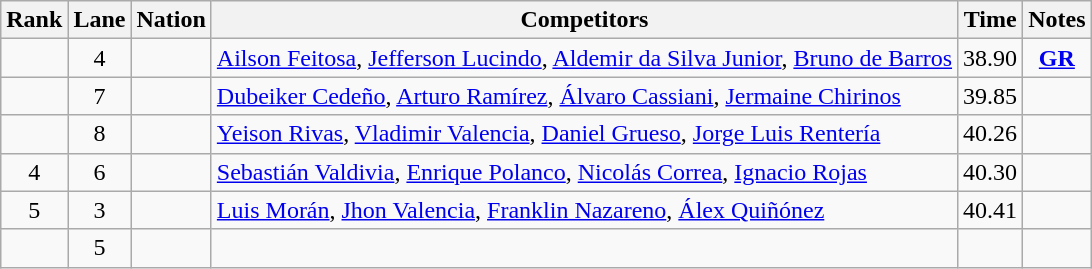<table class="wikitable sortable" style="text-align:center">
<tr>
<th>Rank</th>
<th>Lane</th>
<th>Nation</th>
<th>Competitors</th>
<th>Time</th>
<th>Notes</th>
</tr>
<tr>
<td></td>
<td>4</td>
<td align=left></td>
<td align=left><a href='#'>Ailson Feitosa</a>, <a href='#'>Jefferson Lucindo</a>, <a href='#'>Aldemir da Silva Junior</a>, <a href='#'>Bruno de Barros</a></td>
<td>38.90</td>
<td><strong><a href='#'>GR</a></strong></td>
</tr>
<tr>
<td></td>
<td>7</td>
<td align=left></td>
<td align=left><a href='#'>Dubeiker Cedeño</a>, <a href='#'>Arturo Ramírez</a>, <a href='#'>Álvaro Cassiani</a>, <a href='#'>Jermaine Chirinos</a></td>
<td>39.85</td>
<td></td>
</tr>
<tr>
<td></td>
<td>8</td>
<td align=left></td>
<td align=left><a href='#'>Yeison Rivas</a>, <a href='#'>Vladimir Valencia</a>, <a href='#'>Daniel Grueso</a>, <a href='#'>Jorge Luis Rentería</a></td>
<td>40.26</td>
<td></td>
</tr>
<tr>
<td>4</td>
<td>6</td>
<td align=left></td>
<td align=left><a href='#'>Sebastián Valdivia</a>, <a href='#'>Enrique Polanco</a>, <a href='#'>Nicolás Correa</a>, <a href='#'>Ignacio Rojas</a></td>
<td>40.30</td>
<td></td>
</tr>
<tr>
<td>5</td>
<td>3</td>
<td align=left></td>
<td align=left><a href='#'>Luis Morán</a>, <a href='#'>Jhon Valencia</a>, <a href='#'>Franklin Nazareno</a>, <a href='#'>Álex Quiñónez</a></td>
<td>40.41</td>
<td></td>
</tr>
<tr>
<td></td>
<td>5</td>
<td align=left></td>
<td align=left></td>
<td></td>
<td></td>
</tr>
</table>
